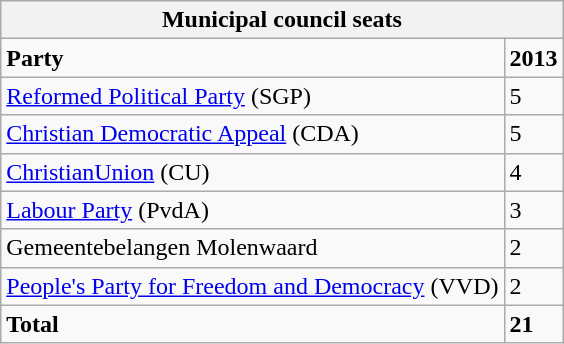<table class="wikitable">
<tr>
<th colspan="16"><strong>Municipal council seats</strong></th>
</tr>
<tr>
<td><strong>Party</strong></td>
<td><strong>2013</strong></td>
</tr>
<tr>
<td><a href='#'>Reformed Political Party</a> (SGP)</td>
<td>5</td>
</tr>
<tr>
<td><a href='#'>Christian Democratic Appeal</a> (CDA)</td>
<td>5</td>
</tr>
<tr>
<td><a href='#'>ChristianUnion</a> (CU)</td>
<td>4</td>
</tr>
<tr>
<td><a href='#'>Labour Party</a> (PvdA)</td>
<td>3</td>
</tr>
<tr>
<td>Gemeentebelangen Molenwaard</td>
<td>2</td>
</tr>
<tr>
<td><a href='#'>People's Party for Freedom and Democracy</a> (VVD)</td>
<td>2</td>
</tr>
<tr>
<td><strong>Total</strong></td>
<td><strong>21</strong></td>
</tr>
</table>
